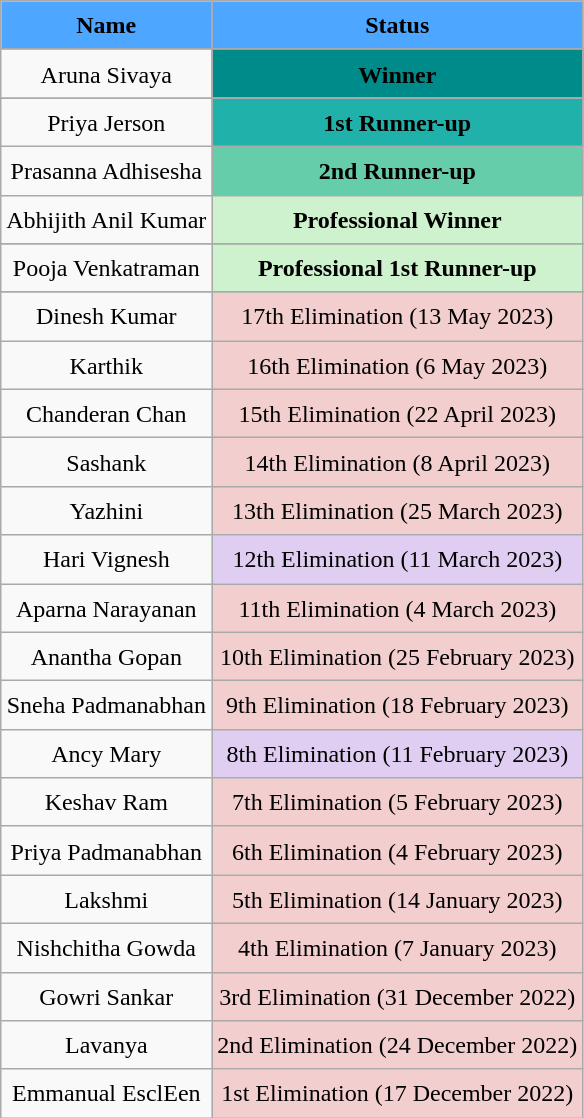<table class="wikitable sortable" style=" text-align:center; font-size:100%;  line-height:25px; width:auto;">
<tr>
<th scope="col" style ="background: #4da6ff;"style="background: #0000A0 ;color:white">Name</th>
<th scope="col" style ="background: #4da6ff;"style="background: #0000A0 ;color:white">Status</th>
</tr>
<tr>
<td>Aruna Sivaya</td>
<td bgcolor="008B8B"><strong> Winner</strong></td>
</tr>
<tr>
</tr>
<tr>
<td>Priya Jerson</td>
<td bgcolor="20B2AA"><strong>1st Runner-up</strong></td>
</tr>
<tr>
<td>Prasanna Adhisesha</td>
<td bgcolor="66CDAA"><strong>2nd  Runner-up</strong></td>
</tr>
<tr>
<td>Abhijith Anil Kumar</td>
<td bgcolor="#CEF2CE"><strong>Professional Winner</strong></td>
</tr>
<tr>
</tr>
<tr>
<td>Pooja Venkatraman</td>
<td bgcolor="#CEF2CE"><strong>Professional 1st Runner-up</strong></td>
</tr>
<tr>
</tr>
<tr>
<td>Dinesh Kumar</td>
<td bgcolor="#f2cece">17th Elimination (13 May 2023)</td>
</tr>
<tr>
<td>Karthik</td>
<td bgcolor="#f2cece">16th Elimination (6 May 2023)</td>
</tr>
<tr>
<td>Chanderan Chan</td>
<td bgcolor="#f2cece">15th Elimination (22 April 2023)</td>
</tr>
<tr>
<td>Sashank</td>
<td bgcolor="#f2cece">14th Elimination (8 April 2023)</td>
</tr>
<tr>
<td>Yazhini</td>
<td bgcolor="#f2cece">13th Elimination (25 March 2023)</td>
</tr>
<tr>
<td>Hari Vignesh</td>
<td bgcolor="#E0CEF2">12th Elimination (11 March 2023)</td>
</tr>
<tr>
<td>Aparna Narayanan</td>
<td bgcolor="#f2cece">11th Elimination (4 March 2023)</td>
</tr>
<tr>
<td>Anantha Gopan</td>
<td bgcolor="#f2cece">10th Elimination (25 February 2023)</td>
</tr>
<tr>
<td>Sneha Padmanabhan</td>
<td bgcolor="#f2cece">9th Elimination (18 February 2023)</td>
</tr>
<tr>
<td>Ancy Mary</td>
<td bgcolor="#E0CEF2">8th Elimination (11 February 2023) <br></td>
</tr>
<tr>
<td>Keshav Ram</td>
<td bgcolor="#f2cece">7th Elimination (5 February 2023)</td>
</tr>
<tr>
<td>Priya Padmanabhan</td>
<td bgcolor="#f2cece">6th Elimination (4 February 2023)</td>
</tr>
<tr>
<td>Lakshmi</td>
<td bgcolor="#f2cece">5th Elimination (14 January 2023)</td>
</tr>
<tr>
<td>Nishchitha Gowda</td>
<td bgcolor="#f2cece">4th Elimination (7 January 2023)</td>
</tr>
<tr>
<td>Gowri Sankar</td>
<td bgcolor="#f2cece">3rd Elimination (31 December 2022)</td>
</tr>
<tr>
<td>Lavanya</td>
<td bgcolor="#f2cece">2nd Elimination (24 December 2022)</td>
</tr>
<tr>
<td>Emmanual EsclEen</td>
<td bgcolor="#f2cece">1st Elimination (17 December 2022)</td>
</tr>
</table>
